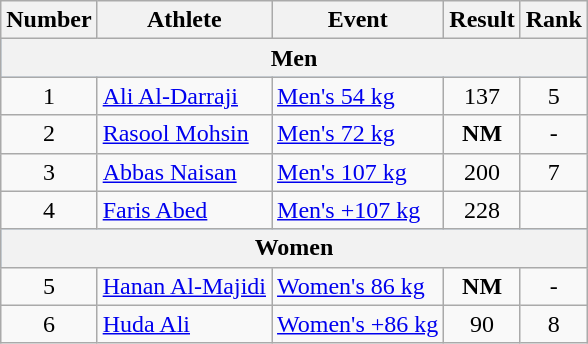<table class="wikitable" style="font-size:100%">
<tr>
<th>Number</th>
<th>Athlete</th>
<th>Event</th>
<th>Result</th>
<th>Rank</th>
</tr>
<tr style="background:#9acdff;">
<th colspan=5>Men</th>
</tr>
<tr>
<td align=center>1</td>
<td><a href='#'>Ali Al-Darraji</a></td>
<td><a href='#'>Men's 54 kg</a></td>
<td align=center>137</td>
<td align=center>5</td>
</tr>
<tr>
<td align=center>2</td>
<td><a href='#'>Rasool Mohsin</a></td>
<td><a href='#'>Men's 72 kg</a></td>
<td align=center><strong>NM</strong></td>
<td align=center>-</td>
</tr>
<tr>
<td align=center>3</td>
<td><a href='#'>Abbas Naisan</a></td>
<td><a href='#'>Men's 107 kg</a></td>
<td align=center>200</td>
<td align=center>7</td>
</tr>
<tr>
<td align=center>4</td>
<td><a href='#'>Faris Abed</a></td>
<td><a href='#'>Men's +107 kg</a></td>
<td align=center>228</td>
<td align=center></td>
</tr>
<tr style="background:#9acdff;">
<th colspan=5>Women</th>
</tr>
<tr>
<td align=center>5</td>
<td><a href='#'>Hanan Al-Majidi</a></td>
<td><a href='#'>Women's 86 kg</a></td>
<td align=center><strong>NM</strong></td>
<td align=center>-</td>
</tr>
<tr>
<td align=center>6</td>
<td><a href='#'>Huda Ali</a></td>
<td><a href='#'>Women's +86 kg</a></td>
<td align=center>90</td>
<td align=center>8</td>
</tr>
</table>
